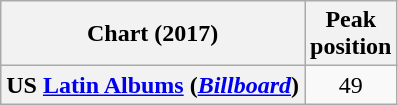<table class="wikitable plainrowheaders" style="text-align:center;">
<tr>
<th scope="col">Chart (2017)</th>
<th scope="col">Peak<br>position</th>
</tr>
<tr>
<th scope="row">US <a href='#'>Latin Albums</a> (<em><a href='#'>Billboard</a></em>)</th>
<td>49</td>
</tr>
</table>
